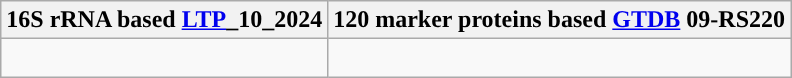<table class="wikitable">
<tr>
<th colspan=1>16S rRNA based <a href='#'>LTP</a>_10_2024</th>
<th colspan=1>120 marker proteins based <a href='#'>GTDB</a> 09-RS220</th>
</tr>
<tr>
<td style="vertical-align:top"><br></td>
<td><br></td>
</tr>
</table>
